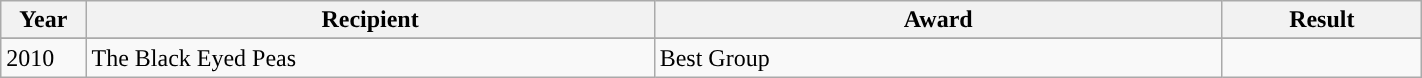<table style="width: 75%;" class="wikitable">
<tr>
<th style="width:6%;">Year</th>
<th style="width:40%;">Recipient</th>
<th style="width:40%;">Award</th>
<th style="width:14%;">Result</th>
</tr>
<tr>
</tr>
<tr>
<td>2010</td>
<td>The Black Eyed Peas</td>
<td>Best Group</td>
<td></td>
</tr>
</table>
